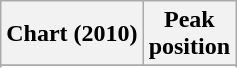<table class="wikitable sortable plainrowheaders" style="text-align:center">
<tr>
<th scope="col">Chart (2010)</th>
<th scope="col">Peak<br>position</th>
</tr>
<tr>
</tr>
<tr>
</tr>
<tr>
</tr>
<tr>
</tr>
<tr>
</tr>
</table>
